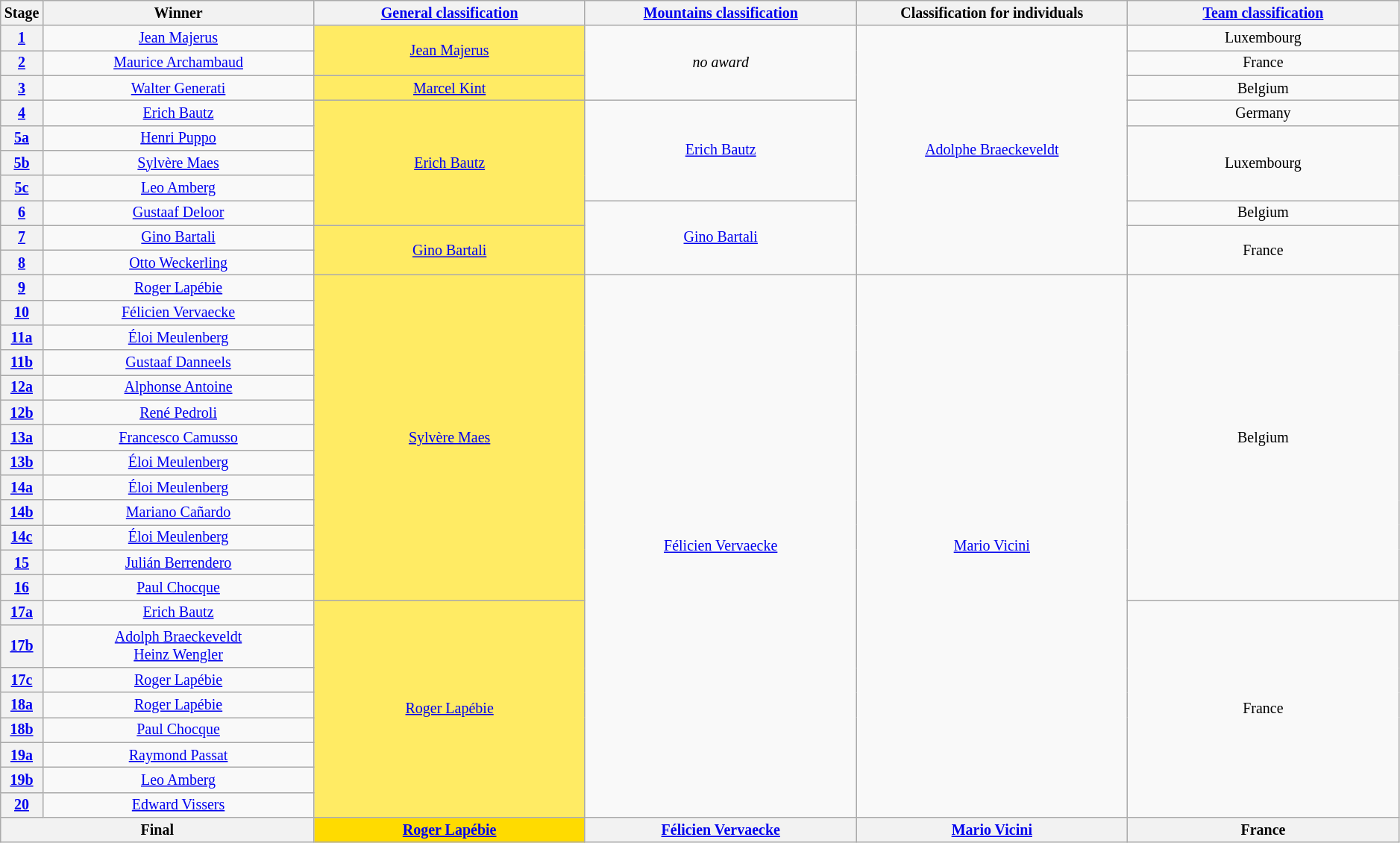<table class="wikitable" style="text-align:center; font-size:smaller; clear:both;">
<tr>
<th scope="col" style="width:1%;">Stage</th>
<th scope="col" style="width:19%;">Winner</th>
<th scope="col" style="width:19%;"><a href='#'>General classification</a><br></th>
<th scope="col" style="width:19%;"><a href='#'>Mountains classification</a></th>
<th scope="col" style="width:19%;">Classification for individuals</th>
<th scope="col" style="width:19%;"><a href='#'>Team classification</a></th>
</tr>
<tr>
<th scope="row"><a href='#'>1</a></th>
<td><a href='#'>Jean Majerus</a></td>
<td style="background:#FFEB64;" rowspan="2"><a href='#'>Jean Majerus</a></td>
<td rowspan="3"><em>no award</em></td>
<td rowspan="10"><a href='#'>Adolphe Braeckeveldt</a></td>
<td>Luxembourg</td>
</tr>
<tr>
<th scope="row"><a href='#'>2</a></th>
<td><a href='#'>Maurice Archambaud</a></td>
<td>France</td>
</tr>
<tr>
<th scope="row"><a href='#'>3</a></th>
<td><a href='#'>Walter Generati</a></td>
<td style="background:#FFEB64;"><a href='#'>Marcel Kint</a></td>
<td>Belgium</td>
</tr>
<tr>
<th scope="row"><a href='#'>4</a></th>
<td><a href='#'>Erich Bautz</a></td>
<td style="background:#FFEB64;" rowspan="5"><a href='#'>Erich Bautz</a></td>
<td rowspan="4"><a href='#'>Erich Bautz</a></td>
<td>Germany</td>
</tr>
<tr>
<th scope="row"><a href='#'>5a</a></th>
<td><a href='#'>Henri Puppo</a></td>
<td rowspan="3">Luxembourg</td>
</tr>
<tr>
<th scope="row"><a href='#'>5b</a></th>
<td><a href='#'>Sylvère Maes</a></td>
</tr>
<tr>
<th scope="row"><a href='#'>5c</a></th>
<td><a href='#'>Leo Amberg</a></td>
</tr>
<tr>
<th scope="row"><a href='#'>6</a></th>
<td><a href='#'>Gustaaf Deloor</a></td>
<td rowspan="3"><a href='#'>Gino Bartali</a></td>
<td>Belgium</td>
</tr>
<tr>
<th scope="row"><a href='#'>7</a></th>
<td><a href='#'>Gino Bartali</a></td>
<td style="background:#FFEB64;" rowspan="2"><a href='#'>Gino Bartali</a></td>
<td rowspan="2">France</td>
</tr>
<tr>
<th scope="row"><a href='#'>8</a></th>
<td><a href='#'>Otto Weckerling</a></td>
</tr>
<tr>
<th scope="row"><a href='#'>9</a></th>
<td><a href='#'>Roger Lapébie</a></td>
<td style="background:#FFEB64;" rowspan="13"><a href='#'>Sylvère Maes</a></td>
<td rowspan="21"><a href='#'>Félicien Vervaecke</a></td>
<td rowspan="21"><a href='#'>Mario Vicini</a></td>
<td rowspan="13">Belgium</td>
</tr>
<tr>
<th scope="row"><a href='#'>10</a></th>
<td><a href='#'>Félicien Vervaecke</a></td>
</tr>
<tr>
<th scope="row"><a href='#'>11a</a></th>
<td><a href='#'>Éloi Meulenberg</a></td>
</tr>
<tr>
<th scope="row"><a href='#'>11b</a></th>
<td><a href='#'>Gustaaf Danneels</a></td>
</tr>
<tr>
<th scope="row"><a href='#'>12a</a></th>
<td><a href='#'>Alphonse Antoine</a></td>
</tr>
<tr>
<th scope="row"><a href='#'>12b</a></th>
<td><a href='#'>René Pedroli</a></td>
</tr>
<tr>
<th scope="row"><a href='#'>13a</a></th>
<td><a href='#'>Francesco Camusso</a></td>
</tr>
<tr>
<th scope="row"><a href='#'>13b</a></th>
<td><a href='#'>Éloi Meulenberg</a></td>
</tr>
<tr>
<th scope="row"><a href='#'>14a</a></th>
<td><a href='#'>Éloi Meulenberg</a></td>
</tr>
<tr>
<th scope="row"><a href='#'>14b</a></th>
<td><a href='#'>Mariano Cañardo</a></td>
</tr>
<tr>
<th scope="row"><a href='#'>14c</a></th>
<td><a href='#'>Éloi Meulenberg</a></td>
</tr>
<tr>
<th scope="row"><a href='#'>15</a></th>
<td><a href='#'>Julián Berrendero</a></td>
</tr>
<tr>
<th scope="row"><a href='#'>16</a></th>
<td><a href='#'>Paul Chocque</a></td>
</tr>
<tr>
<th scope="row"><a href='#'>17a</a></th>
<td><a href='#'>Erich Bautz</a></td>
<td style="background:#FFEB64;" rowspan="8"><a href='#'>Roger Lapébie</a></td>
<td rowspan="8">France</td>
</tr>
<tr>
<th scope="row"><a href='#'>17b</a></th>
<td><a href='#'>Adolph Braeckeveldt</a><br><a href='#'>Heinz Wengler</a></td>
</tr>
<tr>
<th scope="row"><a href='#'>17c</a></th>
<td><a href='#'>Roger Lapébie</a></td>
</tr>
<tr>
<th scope="row"><a href='#'>18a</a></th>
<td><a href='#'>Roger Lapébie</a></td>
</tr>
<tr>
<th scope="row"><a href='#'>18b</a></th>
<td><a href='#'>Paul Chocque</a></td>
</tr>
<tr>
<th scope="row"><a href='#'>19a</a></th>
<td><a href='#'>Raymond Passat</a></td>
</tr>
<tr>
<th scope="row"><a href='#'>19b</a></th>
<td><a href='#'>Leo Amberg</a></td>
</tr>
<tr>
<th scope="row"><a href='#'>20</a></th>
<td><a href='#'>Edward Vissers</a></td>
</tr>
<tr>
<th colspan="2">Final</th>
<th style="background:#FFDB00;"><a href='#'>Roger Lapébie</a></th>
<th><a href='#'>Félicien Vervaecke</a></th>
<th><a href='#'>Mario Vicini</a></th>
<th>France</th>
</tr>
</table>
